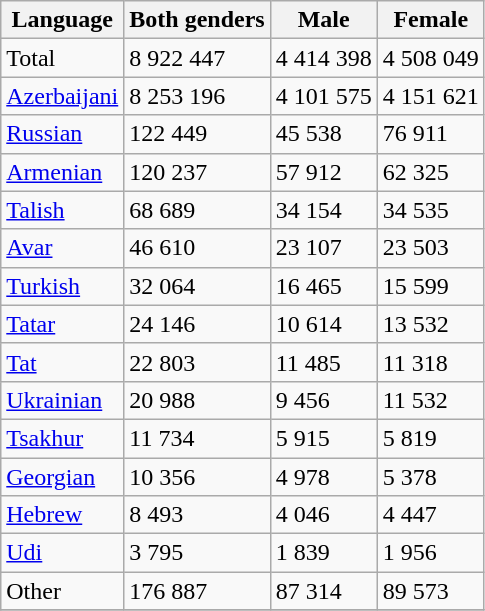<table class="wikitable">
<tr>
<th>Language</th>
<th>Both genders</th>
<th>Male</th>
<th>Female</th>
</tr>
<tr>
<td>Total</td>
<td>8 922 447</td>
<td>4 414 398</td>
<td>4 508 049</td>
</tr>
<tr>
<td><a href='#'>Azerbaijani</a></td>
<td>8 253 196</td>
<td>4 101 575</td>
<td>4 151 621</td>
</tr>
<tr>
<td><a href='#'>Russian</a></td>
<td>122 449</td>
<td>45 538</td>
<td>76 911</td>
</tr>
<tr>
<td><a href='#'>Armenian</a></td>
<td>120 237</td>
<td>57 912</td>
<td>62 325</td>
</tr>
<tr>
<td><a href='#'>Talish</a></td>
<td>68 689</td>
<td>34 154</td>
<td>34 535</td>
</tr>
<tr>
<td><a href='#'>Avar</a></td>
<td>46 610</td>
<td>23 107</td>
<td>23 503</td>
</tr>
<tr>
<td><a href='#'>Turkish</a></td>
<td>32 064</td>
<td>16 465</td>
<td>15 599</td>
</tr>
<tr>
<td><a href='#'>Tatar</a></td>
<td>24 146</td>
<td>10 614</td>
<td>13 532</td>
</tr>
<tr>
<td><a href='#'>Tat</a></td>
<td>22 803</td>
<td>11 485</td>
<td>11 318</td>
</tr>
<tr>
<td><a href='#'>Ukrainian</a></td>
<td>20 988</td>
<td>9 456</td>
<td>11 532</td>
</tr>
<tr>
<td><a href='#'>Tsakhur</a></td>
<td>11 734</td>
<td>5 915</td>
<td>5 819</td>
</tr>
<tr>
<td><a href='#'>Georgian</a></td>
<td>10 356</td>
<td>4 978</td>
<td>5 378</td>
</tr>
<tr>
<td><a href='#'>Hebrew</a></td>
<td>8 493</td>
<td>4 046</td>
<td>4 447</td>
</tr>
<tr>
<td><a href='#'>Udi</a></td>
<td>3 795</td>
<td>1 839</td>
<td>1 956</td>
</tr>
<tr>
<td>Other</td>
<td>176 887</td>
<td>87 314</td>
<td>89 573</td>
</tr>
<tr>
</tr>
</table>
